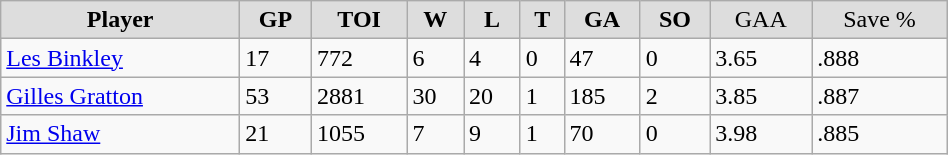<table class="wikitable" width="50%">
<tr align="center"  bgcolor="#dddddd">
<td><strong>Player</strong></td>
<td><strong>GP</strong></td>
<td><strong>TOI</strong></td>
<td><strong>W</strong></td>
<td><strong>L</strong></td>
<td><strong>T</strong></td>
<td><strong>GA</strong></td>
<td><strong>SO</strong></td>
<td>GAA</td>
<td>Save %</td>
</tr>
<tr>
<td><a href='#'>Les Binkley</a></td>
<td>17</td>
<td>772</td>
<td>6</td>
<td>4</td>
<td>0</td>
<td>47</td>
<td>0</td>
<td>3.65</td>
<td>.888</td>
</tr>
<tr>
<td><a href='#'>Gilles Gratton</a></td>
<td>53</td>
<td>2881</td>
<td>30</td>
<td>20</td>
<td>1</td>
<td>185</td>
<td>2</td>
<td>3.85</td>
<td>.887</td>
</tr>
<tr>
<td><a href='#'>Jim Shaw</a></td>
<td>21</td>
<td>1055</td>
<td>7</td>
<td>9</td>
<td>1</td>
<td>70</td>
<td>0</td>
<td>3.98</td>
<td>.885</td>
</tr>
</table>
